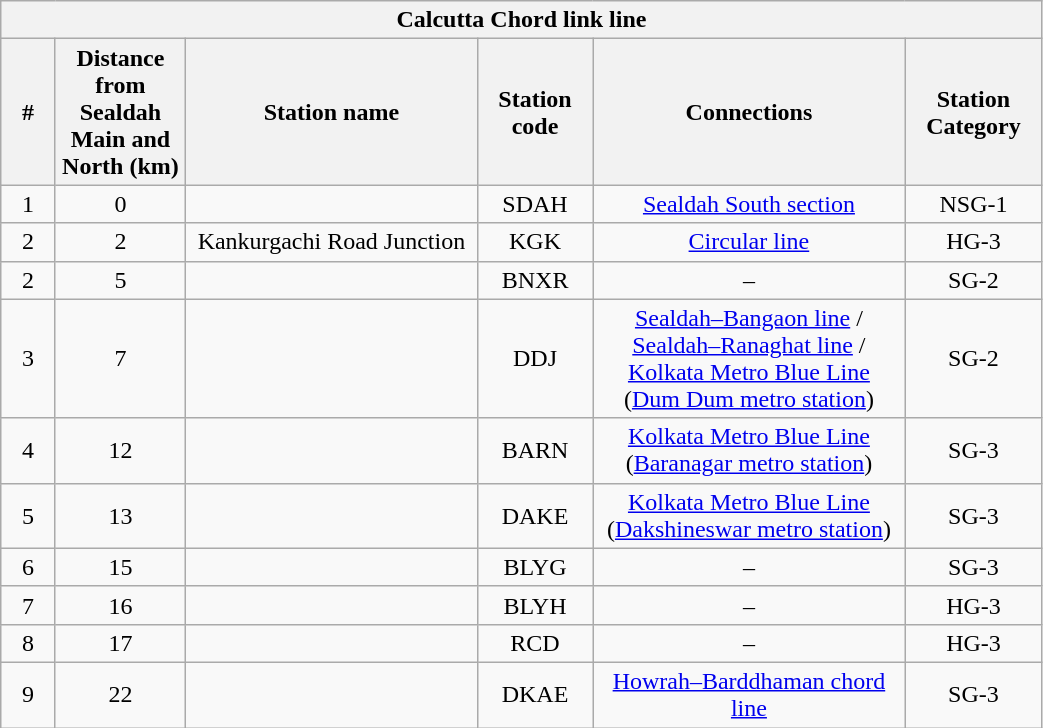<table class="wikitable" style="text-align:center; width:55%;">
<tr>
<th colspan="6"><strong>Calcutta Chord link line</strong></th>
</tr>
<tr>
<th style="width:1%;">#</th>
<th style="width:1%;">Distance from Sealdah Main and North (km)</th>
<th style="width:5%;">Station name</th>
<th style="width:1%;">Station code</th>
<th style="width:5%;">Connections</th>
<th style="width:1%;">Station Category</th>
</tr>
<tr>
<td>1</td>
<td>0</td>
<td><strong></strong></td>
<td>SDAH</td>
<td><a href='#'>Sealdah South section</a></td>
<td>NSG-1</td>
</tr>
<tr>
<td>2</td>
<td>2</td>
<td>Kankurgachi Road Junction</td>
<td>KGK</td>
<td><a href='#'>Circular line</a></td>
<td>HG-3</td>
</tr>
<tr>
<td>2</td>
<td>5</td>
<td></td>
<td>BNXR</td>
<td>–</td>
<td>SG-2</td>
</tr>
<tr>
<td>3</td>
<td>7</td>
<td><strong></strong></td>
<td>DDJ</td>
<td><a href='#'>Sealdah–Bangaon line</a> / <a href='#'>Sealdah–Ranaghat line</a> / <a href='#'>Kolkata Metro Blue Line</a> (<a href='#'>Dum Dum metro station</a>)</td>
<td>SG-2</td>
</tr>
<tr>
<td>4</td>
<td>12</td>
<td></td>
<td>BARN</td>
<td><a href='#'>Kolkata Metro Blue Line</a> (<a href='#'>Baranagar metro station</a>)</td>
<td>SG-3</td>
</tr>
<tr>
<td>5</td>
<td>13</td>
<td></td>
<td>DAKE</td>
<td><a href='#'>Kolkata Metro Blue Line</a> (<a href='#'>Dakshineswar metro station</a>)</td>
<td>SG-3</td>
</tr>
<tr>
<td>6</td>
<td>15</td>
<td></td>
<td>BLYG</td>
<td>–</td>
<td>SG-3</td>
</tr>
<tr>
<td>7</td>
<td>16</td>
<td></td>
<td>BLYH</td>
<td>–</td>
<td>HG-3</td>
</tr>
<tr>
<td>8</td>
<td>17</td>
<td></td>
<td>RCD</td>
<td>–</td>
<td>HG-3</td>
</tr>
<tr>
<td>9</td>
<td>22</td>
<td><strong></strong></td>
<td>DKAE</td>
<td><a href='#'>Howrah–Barddhaman chord line</a></td>
<td>SG-3</td>
</tr>
</table>
